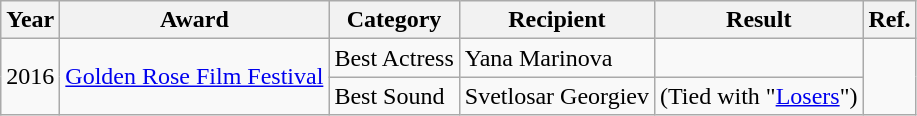<table class="wikitable">
<tr>
<th>Year</th>
<th>Award</th>
<th>Category</th>
<th>Recipient</th>
<th>Result</th>
<th>Ref.</th>
</tr>
<tr>
<td rowspan="2">2016</td>
<td rowspan="2"><a href='#'>Golden Rose Film Festival</a></td>
<td>Best Actress</td>
<td>Yana Marinova</td>
<td></td>
<td rowspan="2"></td>
</tr>
<tr>
<td>Best Sound</td>
<td>Svetlosar Georgiev</td>
<td> (Tied with "<a href='#'>Losers</a>")</td>
</tr>
</table>
